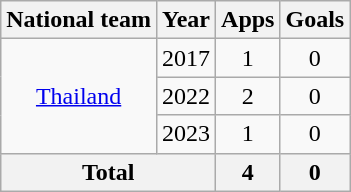<table class="wikitable" style="text-align:center">
<tr>
<th>National team</th>
<th>Year</th>
<th>Apps</th>
<th>Goals</th>
</tr>
<tr>
<td rowspan="3"><a href='#'>Thailand</a></td>
<td>2017</td>
<td>1</td>
<td>0</td>
</tr>
<tr>
<td>2022</td>
<td>2</td>
<td>0</td>
</tr>
<tr>
<td>2023</td>
<td>1</td>
<td>0</td>
</tr>
<tr>
<th colspan="2">Total</th>
<th>4</th>
<th>0</th>
</tr>
</table>
